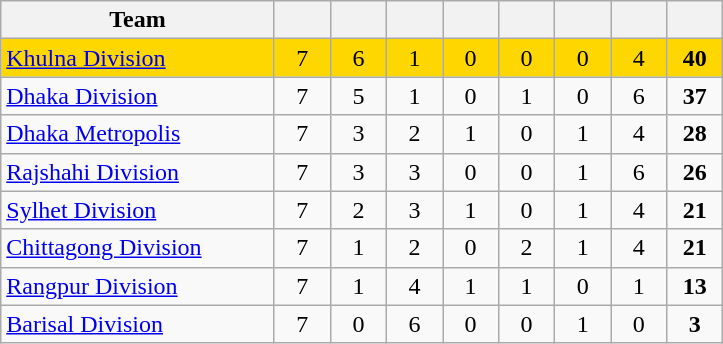<table class="wikitable">
<tr>
<th width=175>Team</th>
<th width=30></th>
<th width=30></th>
<th width=30></th>
<th width=30></th>
<th width=30></th>
<th width=30></th>
<th width=30></th>
<th width=30></th>
</tr>
<tr bgcolor="gold">
<td><a href='#'>Khulna Division</a></td>
<td align=center>7</td>
<td align=center>6</td>
<td align=center>1</td>
<td align=center>0</td>
<td align=center>0</td>
<td align=center>0</td>
<td align=center>4</td>
<td align=center><strong>40</strong></td>
</tr>
<tr>
<td><a href='#'>Dhaka Division</a></td>
<td align=center>7</td>
<td align=center>5</td>
<td align=center>1</td>
<td align=center>0</td>
<td align=center>1</td>
<td align=center>0</td>
<td align=center>6</td>
<td align=center><strong>37</strong></td>
</tr>
<tr>
<td><a href='#'>Dhaka Metropolis</a></td>
<td align=center>7</td>
<td align=center>3</td>
<td align=center>2</td>
<td align=center>1</td>
<td align=center>0</td>
<td align=center>1</td>
<td align=center>4</td>
<td align=center><strong>28</strong></td>
</tr>
<tr>
<td><a href='#'>Rajshahi Division</a></td>
<td align=center>7</td>
<td align=center>3</td>
<td align=center>3</td>
<td align=center>0</td>
<td align=center>0</td>
<td align=center>1</td>
<td align=center>6</td>
<td align=center><strong>26</strong></td>
</tr>
<tr>
<td><a href='#'>Sylhet Division</a></td>
<td align=center>7</td>
<td align=center>2</td>
<td align=center>3</td>
<td align=center>1</td>
<td align=center>0</td>
<td align=center>1</td>
<td align=center>4</td>
<td align=center><strong>21</strong></td>
</tr>
<tr>
<td><a href='#'>Chittagong Division</a></td>
<td align=center>7</td>
<td align=center>1</td>
<td align=center>2</td>
<td align=center>0</td>
<td align=center>2</td>
<td align=center>1</td>
<td align=center>4</td>
<td align=center><strong>21</strong></td>
</tr>
<tr>
<td><a href='#'>Rangpur Division</a></td>
<td align=center>7</td>
<td align=center>1</td>
<td align=center>4</td>
<td align=center>1</td>
<td align=center>1</td>
<td align=center>0</td>
<td align=center>1</td>
<td align=center><strong>13</strong></td>
</tr>
<tr>
<td><a href='#'>Barisal Division</a></td>
<td align=center>7</td>
<td align=center>0</td>
<td align=center>6</td>
<td align=center>0</td>
<td align=center>0</td>
<td align=center>1</td>
<td align=center>0</td>
<td align=center><strong>3</strong></td>
</tr>
</table>
